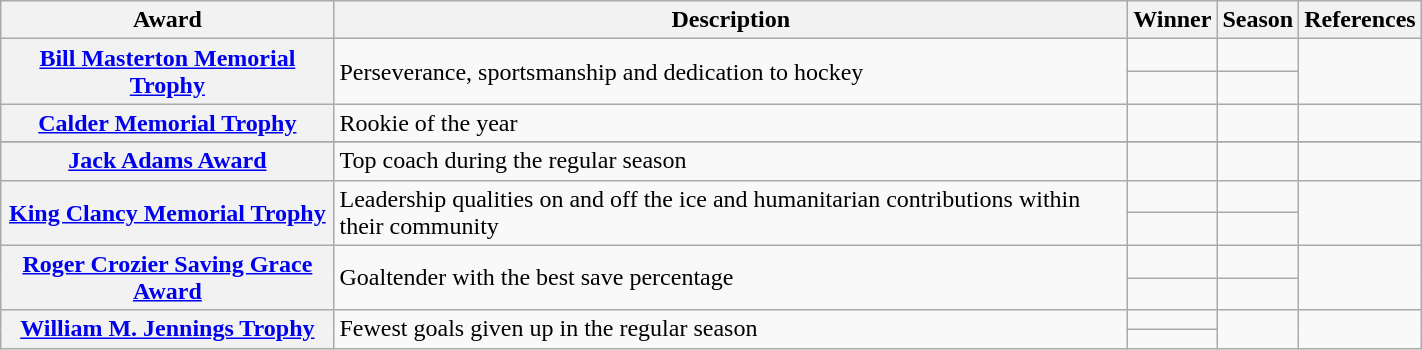<table class="wikitable sortable" width="75%">
<tr>
<th scope="col">Award</th>
<th scope="col" class="unsortable">Description</th>
<th scope="col">Winner</th>
<th scope="col">Season</th>
<th scope="col" class="unsortable">References</th>
</tr>
<tr>
<th scope="row" rowspan="2"><a href='#'>Bill Masterton Memorial Trophy</a></th>
<td rowspan="2">Perseverance, sportsmanship and dedication to hockey</td>
<td></td>
<td></td>
<td rowspan="2"></td>
</tr>
<tr>
<td></td>
<td></td>
</tr>
<tr>
<th scope="row"><a href='#'>Calder Memorial Trophy</a></th>
<td>Rookie of the year</td>
<td></td>
<td></td>
<td></td>
</tr>
<tr>
</tr>
<tr>
<th scope="row"><a href='#'>Jack Adams Award</a></th>
<td>Top coach during the regular season</td>
<td></td>
<td></td>
<td></td>
</tr>
<tr>
<th scope="row" rowspan="2"><a href='#'>King Clancy Memorial Trophy</a></th>
<td rowspan="2">Leadership qualities on and off the ice and humanitarian contributions within their community</td>
<td></td>
<td></td>
<td rowspan="2"></td>
</tr>
<tr>
<td></td>
<td></td>
</tr>
<tr>
<th scope="row" rowspan="2"><a href='#'>Roger Crozier Saving Grace Award</a></th>
<td rowspan="2">Goaltender with the best save percentage</td>
<td></td>
<td></td>
<td rowspan="2"></td>
</tr>
<tr>
<td></td>
<td></td>
</tr>
<tr>
<th scope="row" rowspan="2"><a href='#'>William M. Jennings Trophy</a></th>
<td rowspan="2">Fewest goals given up in the regular season</td>
<td></td>
<td rowspan="2"></td>
<td rowspan="2"></td>
</tr>
<tr>
<td></td>
</tr>
</table>
